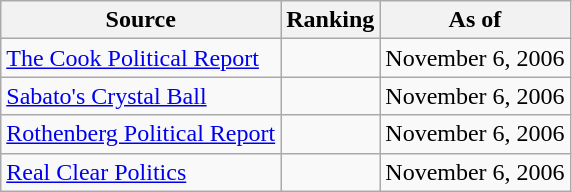<table class="wikitable" style="text-align:center">
<tr>
<th>Source</th>
<th>Ranking</th>
<th>As of</th>
</tr>
<tr>
<td align=left><a href='#'>The Cook Political Report</a></td>
<td></td>
<td>November 6, 2006</td>
</tr>
<tr>
<td align=left><a href='#'>Sabato's Crystal Ball</a></td>
<td></td>
<td>November 6, 2006</td>
</tr>
<tr>
<td align=left><a href='#'>Rothenberg Political Report</a></td>
<td></td>
<td>November 6, 2006</td>
</tr>
<tr>
<td align=left><a href='#'>Real Clear Politics</a></td>
<td></td>
<td>November 6, 2006</td>
</tr>
</table>
